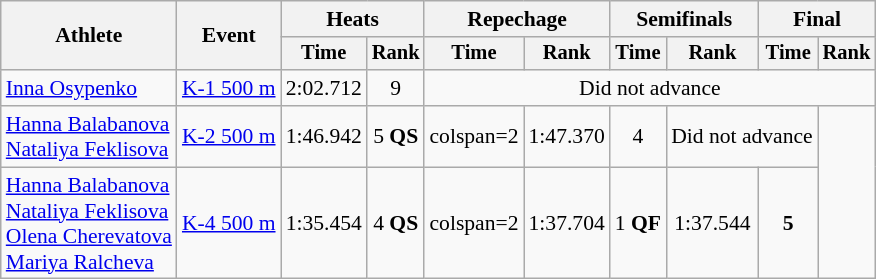<table class=wikitable style="font-size:90%">
<tr>
<th rowspan="2">Athlete</th>
<th rowspan="2">Event</th>
<th colspan="2">Heats</th>
<th colspan="2">Repechage</th>
<th colspan="2">Semifinals</th>
<th colspan="2">Final</th>
</tr>
<tr style="font-size:95%">
<th>Time</th>
<th>Rank</th>
<th>Time</th>
<th>Rank</th>
<th>Time</th>
<th>Rank</th>
<th>Time</th>
<th>Rank</th>
</tr>
<tr align=center>
<td align=left><a href='#'>Inna Osypenko</a></td>
<td align=left><a href='#'>K-1 500 m</a></td>
<td>2:02.712</td>
<td>9</td>
<td colspan=6>Did not advance</td>
</tr>
<tr align=center>
<td align=left><a href='#'>Hanna Balabanova</a><br><a href='#'>Nataliya Feklisova</a></td>
<td align=left><a href='#'>K-2 500 m</a></td>
<td>1:46.942</td>
<td>5 <strong>QS</strong></td>
<td>colspan=2 </td>
<td>1:47.370</td>
<td>4</td>
<td colspan=2>Did not advance</td>
</tr>
<tr align=center>
<td align=left><a href='#'>Hanna Balabanova</a><br><a href='#'>Nataliya Feklisova</a><br><a href='#'>Olena Cherevatova</a><br><a href='#'>Mariya Ralcheva</a></td>
<td align=left><a href='#'>K-4 500 m</a></td>
<td>1:35.454</td>
<td>4 <strong>QS</strong></td>
<td>colspan=2 </td>
<td>1:37.704</td>
<td>1 <strong>QF</strong></td>
<td>1:37.544</td>
<td><strong>5</strong></td>
</tr>
</table>
